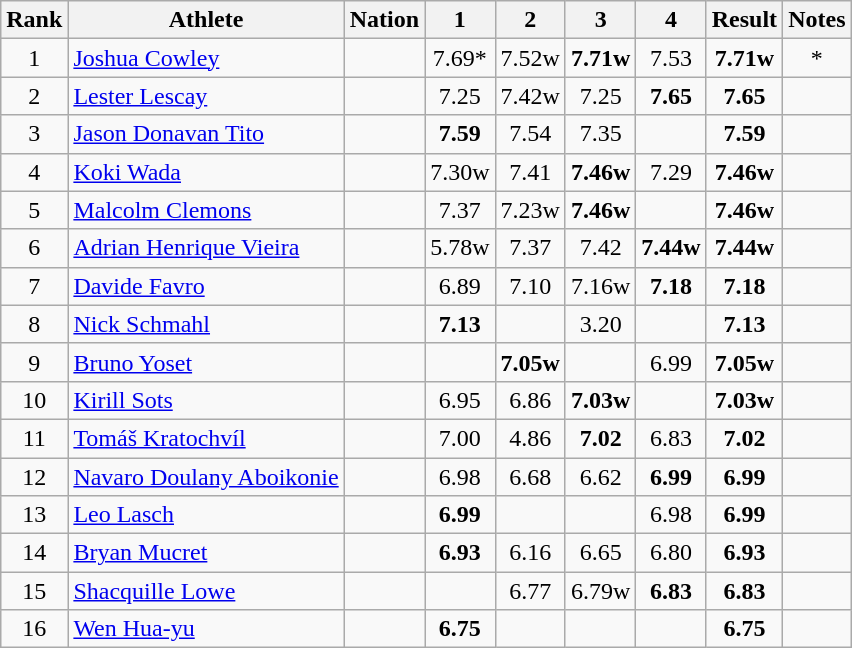<table class="wikitable sortable" style="text-align:center">
<tr>
<th>Rank</th>
<th>Athlete</th>
<th>Nation</th>
<th>1</th>
<th>2</th>
<th>3</th>
<th>4</th>
<th>Result</th>
<th>Notes</th>
</tr>
<tr>
<td>1</td>
<td align=left><a href='#'>Joshua Cowley</a></td>
<td align=left></td>
<td>7.69*</td>
<td>7.52w</td>
<td><strong>7.71w</strong></td>
<td>7.53</td>
<td><strong>7.71w</strong></td>
<td>*</td>
</tr>
<tr>
<td>2</td>
<td align=left><a href='#'>Lester Lescay</a></td>
<td align=left></td>
<td>7.25</td>
<td>7.42w</td>
<td>7.25</td>
<td><strong>7.65</strong></td>
<td><strong>7.65</strong></td>
<td></td>
</tr>
<tr>
<td>3</td>
<td align=left><a href='#'>Jason Donavan Tito</a></td>
<td align=left></td>
<td><strong>7.59</strong></td>
<td>7.54</td>
<td>7.35</td>
<td></td>
<td><strong>7.59</strong></td>
<td></td>
</tr>
<tr>
<td>4</td>
<td align=left><a href='#'>Koki Wada</a></td>
<td align=left></td>
<td>7.30w</td>
<td>7.41</td>
<td><strong>7.46w</strong></td>
<td>7.29</td>
<td><strong>7.46w</strong></td>
<td></td>
</tr>
<tr>
<td>5</td>
<td align=left><a href='#'>Malcolm Clemons</a></td>
<td align=left></td>
<td>7.37</td>
<td>7.23w</td>
<td><strong>7.46w</strong></td>
<td></td>
<td><strong>7.46w</strong></td>
<td></td>
</tr>
<tr>
<td>6</td>
<td align=left><a href='#'>Adrian Henrique Vieira</a></td>
<td align=left></td>
<td>5.78w</td>
<td>7.37</td>
<td>7.42</td>
<td><strong>7.44w</strong></td>
<td><strong>7.44w</strong></td>
<td></td>
</tr>
<tr>
<td>7</td>
<td align=left><a href='#'>Davide Favro</a></td>
<td align=left></td>
<td>6.89</td>
<td>7.10</td>
<td>7.16w</td>
<td><strong>7.18</strong></td>
<td><strong>7.18</strong></td>
<td></td>
</tr>
<tr>
<td>8</td>
<td align=left><a href='#'>Nick Schmahl</a></td>
<td align="left"></td>
<td><strong>7.13</strong></td>
<td></td>
<td>3.20</td>
<td></td>
<td><strong>7.13</strong></td>
<td></td>
</tr>
<tr>
<td>9</td>
<td align=left><a href='#'>Bruno Yoset</a></td>
<td align=left></td>
<td></td>
<td><strong>7.05w</strong></td>
<td></td>
<td>6.99</td>
<td><strong>7.05w</strong></td>
<td></td>
</tr>
<tr>
<td>10</td>
<td align=left><a href='#'>Kirill Sots</a></td>
<td align=left></td>
<td>6.95</td>
<td>6.86</td>
<td><strong>7.03w</strong></td>
<td></td>
<td><strong>7.03w</strong></td>
<td></td>
</tr>
<tr>
<td>11</td>
<td align=left><a href='#'>Tomáš Kratochvíl</a></td>
<td align=left></td>
<td>7.00</td>
<td>4.86</td>
<td><strong>7.02</strong></td>
<td>6.83</td>
<td><strong>7.02</strong></td>
<td></td>
</tr>
<tr>
<td>12</td>
<td align=left><a href='#'>Navaro Doulany Aboikonie</a></td>
<td align="left"></td>
<td>6.98</td>
<td>6.68</td>
<td>6.62</td>
<td><strong>6.99</strong></td>
<td><strong>6.99</strong></td>
<td></td>
</tr>
<tr>
<td>13</td>
<td align=left><a href='#'>Leo Lasch</a></td>
<td align="left"></td>
<td><strong>6.99</strong></td>
<td></td>
<td></td>
<td>6.98</td>
<td><strong>6.99</strong></td>
<td></td>
</tr>
<tr>
<td>14</td>
<td align=left><a href='#'>Bryan Mucret</a></td>
<td align=left></td>
<td><strong>6.93</strong></td>
<td>6.16</td>
<td>6.65</td>
<td>6.80</td>
<td><strong>6.93</strong></td>
<td></td>
</tr>
<tr>
<td>15</td>
<td align=left><a href='#'>Shacquille Lowe</a></td>
<td align=left></td>
<td></td>
<td>6.77</td>
<td>6.79w</td>
<td><strong>6.83</strong></td>
<td><strong>6.83</strong></td>
<td></td>
</tr>
<tr>
<td>16</td>
<td align=left><a href='#'>Wen Hua-yu</a></td>
<td align=left></td>
<td><strong>6.75</strong></td>
<td></td>
<td></td>
<td></td>
<td><strong>6.75</strong></td>
<td></td>
</tr>
</table>
